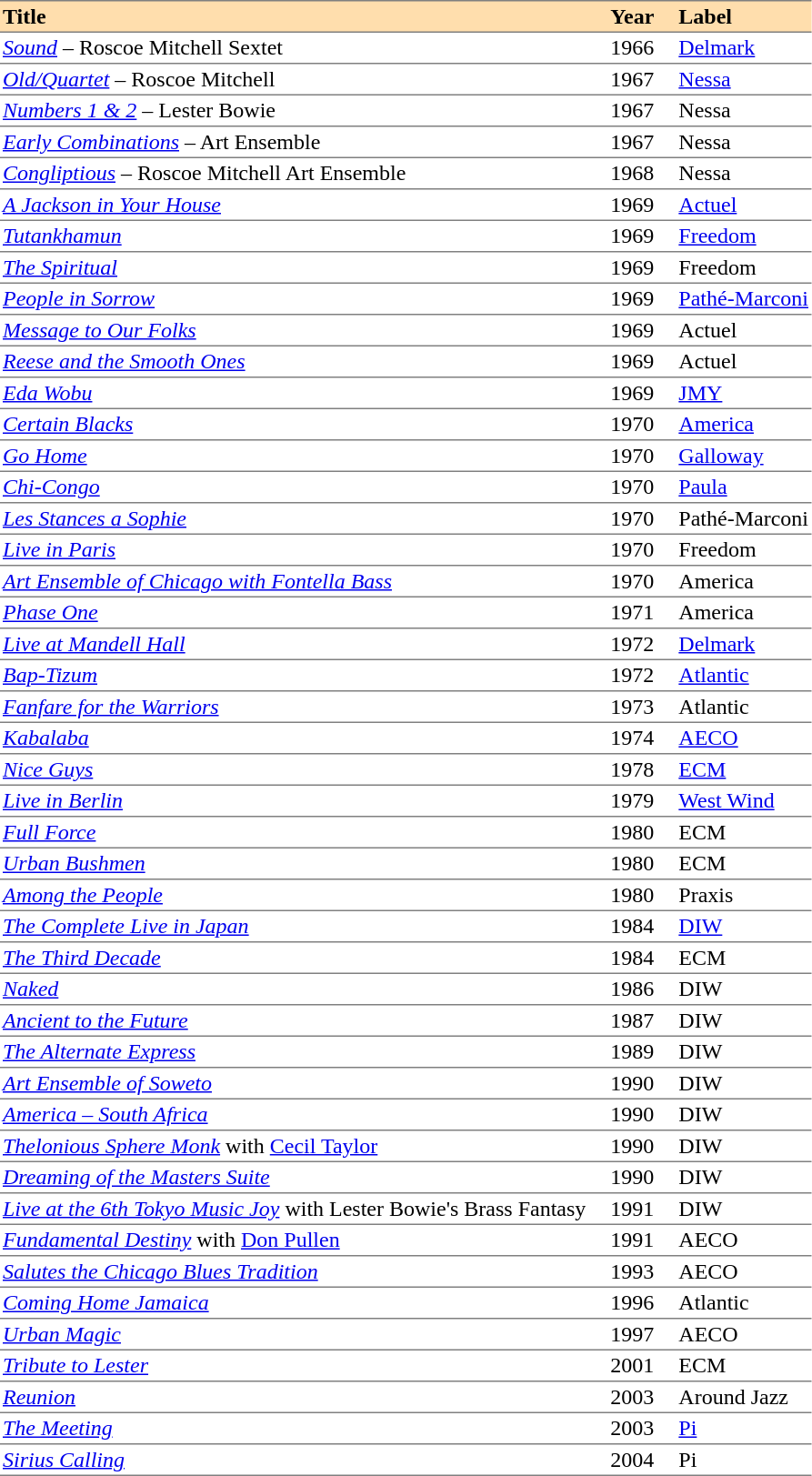<table cellspacing="0" cellpadding="2" border="0">
<tr style="background:#ffdead;">
<th align="left" style="border-bottom:1px solid grey; border-top:1px solid grey;">Title</th>
<th width="10" style="border-bottom:1px solid grey; border-top:1px solid grey;"></th>
<th align="left" style="border-bottom:1px solid grey; border-top:1px solid grey;">Year</th>
<th width="10" style="border-bottom:1px solid grey; border-top:1px solid grey;"></th>
<th align="left" style="border-bottom:1px solid grey; border-top:1px solid grey;">Label</th>
</tr>
<tr>
<td style="border-bottom:1px solid grey;"><em><a href='#'>Sound</a></em> – Roscoe Mitchell Sextet</td>
<td style="border-bottom:1px solid grey;"></td>
<td style="border-bottom:1px solid grey;">1966</td>
<td style="border-bottom:1px solid grey;"></td>
<td style="border-bottom:1px solid grey;"><a href='#'>Delmark</a></td>
</tr>
<tr>
<td style="border-bottom:1px solid grey;"><em><a href='#'>Old/Quartet</a></em> – Roscoe Mitchell</td>
<td style="border-bottom:1px solid grey;"></td>
<td style="border-bottom:1px solid grey;">1967</td>
<td style="border-bottom:1px solid grey;"></td>
<td style="border-bottom:1px solid grey;"><a href='#'>Nessa</a></td>
</tr>
<tr>
<td style="border-bottom:1px solid grey;"><em><a href='#'>Numbers 1 & 2</a></em> – Lester Bowie</td>
<td style="border-bottom:1px solid grey;"></td>
<td style="border-bottom:1px solid grey;">1967</td>
<td style="border-bottom:1px solid grey;"></td>
<td style="border-bottom:1px solid grey;">Nessa</td>
</tr>
<tr>
<td style="border-bottom:1px solid grey;"><em><a href='#'>Early Combinations</a></em> – Art Ensemble</td>
<td style="border-bottom:1px solid grey;"></td>
<td style="border-bottom:1px solid grey;">1967</td>
<td style="border-bottom:1px solid grey;"></td>
<td style="border-bottom:1px solid grey;">Nessa</td>
</tr>
<tr>
<td style="border-bottom:1px solid grey;"><em><a href='#'>Congliptious</a></em> – Roscoe Mitchell Art Ensemble</td>
<td style="border-bottom:1px solid grey;"></td>
<td style="border-bottom:1px solid grey;">1968</td>
<td style="border-bottom:1px solid grey;"></td>
<td style="border-bottom:1px solid grey;">Nessa</td>
</tr>
<tr>
<td style="border-bottom:1px solid grey;"><em><a href='#'>A Jackson in Your House</a></em></td>
<td style="border-bottom:1px solid grey;"></td>
<td style="border-bottom:1px solid grey;">1969</td>
<td style="border-bottom:1px solid grey;"></td>
<td style="border-bottom:1px solid grey;"><a href='#'>Actuel</a></td>
</tr>
<tr>
<td style="border-bottom:1px solid grey;"><em><a href='#'>Tutankhamun</a></em></td>
<td style="border-bottom:1px solid grey;"></td>
<td style="border-bottom:1px solid grey;">1969</td>
<td style="border-bottom:1px solid grey;"></td>
<td style="border-bottom:1px solid grey;"><a href='#'>Freedom</a></td>
</tr>
<tr>
<td style="border-bottom:1px solid grey;"><em><a href='#'>The Spiritual</a></em></td>
<td style="border-bottom:1px solid grey;"></td>
<td style="border-bottom:1px solid grey;">1969</td>
<td style="border-bottom:1px solid grey;"></td>
<td style="border-bottom:1px solid grey;">Freedom</td>
</tr>
<tr>
<td style="border-bottom:1px solid grey;"><em><a href='#'>People in Sorrow</a></em></td>
<td style="border-bottom:1px solid grey;"></td>
<td style="border-bottom:1px solid grey;">1969</td>
<td style="border-bottom:1px solid grey;"></td>
<td style="border-bottom:1px solid grey;"><a href='#'>Pathé-Marconi</a></td>
</tr>
<tr>
<td style="border-bottom:1px solid grey;"><em><a href='#'>Message to Our Folks</a></em></td>
<td style="border-bottom:1px solid grey;"></td>
<td style="border-bottom:1px solid grey;">1969</td>
<td style="border-bottom:1px solid grey;"></td>
<td style="border-bottom:1px solid grey;">Actuel</td>
</tr>
<tr>
<td style="border-bottom:1px solid grey;"><em><a href='#'>Reese and the Smooth Ones</a></em></td>
<td style="border-bottom:1px solid grey;"></td>
<td style="border-bottom:1px solid grey;">1969</td>
<td style="border-bottom:1px solid grey;"></td>
<td style="border-bottom:1px solid grey;">Actuel</td>
</tr>
<tr>
<td style="border-bottom:1px solid grey;"><em><a href='#'>Eda Wobu</a></em></td>
<td style="border-bottom:1px solid grey;"></td>
<td style="border-bottom:1px solid grey;">1969</td>
<td style="border-bottom:1px solid grey;"></td>
<td style="border-bottom:1px solid grey;"><a href='#'>JMY</a></td>
</tr>
<tr>
<td style="border-bottom:1px solid grey;"><em><a href='#'>Certain Blacks</a></em></td>
<td style="border-bottom:1px solid grey;"></td>
<td style="border-bottom:1px solid grey;">1970</td>
<td style="border-bottom:1px solid grey;"></td>
<td style="border-bottom:1px solid grey;"><a href='#'>America</a></td>
</tr>
<tr>
<td style="border-bottom:1px solid grey;"><em><a href='#'>Go Home</a></em></td>
<td style="border-bottom:1px solid grey;"></td>
<td style="border-bottom:1px solid grey;">1970</td>
<td style="border-bottom:1px solid grey;"></td>
<td style="border-bottom:1px solid grey;"><a href='#'>Galloway</a></td>
</tr>
<tr>
<td style="border-bottom:1px solid grey;"><em><a href='#'>Chi-Congo</a></em></td>
<td style="border-bottom:1px solid grey;"></td>
<td style="border-bottom:1px solid grey;">1970</td>
<td style="border-bottom:1px solid grey;"></td>
<td style="border-bottom:1px solid grey;"><a href='#'>Paula</a></td>
</tr>
<tr>
<td style="border-bottom:1px solid grey;"><em><a href='#'>Les Stances a Sophie</a></em></td>
<td style="border-bottom:1px solid grey;"></td>
<td style="border-bottom:1px solid grey;">1970</td>
<td style="border-bottom:1px solid grey;"></td>
<td style="border-bottom:1px solid grey;">Pathé-Marconi</td>
</tr>
<tr>
<td style="border-bottom:1px solid grey;"><em><a href='#'>Live in Paris</a></em></td>
<td style="border-bottom:1px solid grey;"></td>
<td style="border-bottom:1px solid grey;">1970</td>
<td style="border-bottom:1px solid grey;"></td>
<td style="border-bottom:1px solid grey;">Freedom</td>
</tr>
<tr>
<td style="border-bottom:1px solid grey;"><em><a href='#'>Art Ensemble of Chicago with Fontella Bass</a></em></td>
<td style="border-bottom:1px solid grey;"></td>
<td style="border-bottom:1px solid grey;">1970</td>
<td style="border-bottom:1px solid grey;"></td>
<td style="border-bottom:1px solid grey;">America</td>
</tr>
<tr>
<td style="border-bottom:1px solid grey;"><em><a href='#'>Phase One</a></em></td>
<td style="border-bottom:1px solid grey;"></td>
<td style="border-bottom:1px solid grey;">1971</td>
<td style="border-bottom:1px solid grey;"></td>
<td style="border-bottom:1px solid grey;">America</td>
</tr>
<tr>
<td style="border-bottom:1px solid grey;"><em><a href='#'>Live at Mandell Hall</a></em></td>
<td style="border-bottom:1px solid grey;"></td>
<td style="border-bottom:1px solid grey;">1972</td>
<td style="border-bottom:1px solid grey;"></td>
<td style="border-bottom:1px solid grey;"><a href='#'>Delmark</a></td>
</tr>
<tr>
<td style="border-bottom:1px solid grey;"><em><a href='#'>Bap-Tizum</a></em></td>
<td style="border-bottom:1px solid grey;"></td>
<td style="border-bottom:1px solid grey;">1972</td>
<td style="border-bottom:1px solid grey;"></td>
<td style="border-bottom:1px solid grey;"><a href='#'>Atlantic</a></td>
</tr>
<tr>
<td style="border-bottom:1px solid grey;"><em><a href='#'>Fanfare for the Warriors</a></em></td>
<td style="border-bottom:1px solid grey;"></td>
<td style="border-bottom:1px solid grey;">1973</td>
<td style="border-bottom:1px solid grey;"></td>
<td style="border-bottom:1px solid grey;">Atlantic</td>
</tr>
<tr>
<td style="border-bottom:1px solid grey;"><em><a href='#'>Kabalaba</a></em></td>
<td style="border-bottom:1px solid grey;"></td>
<td style="border-bottom:1px solid grey;">1974</td>
<td style="border-bottom:1px solid grey;"></td>
<td style="border-bottom:1px solid grey;"><a href='#'>AECO</a></td>
</tr>
<tr>
<td style="border-bottom:1px solid grey;"><em><a href='#'>Nice Guys</a></em></td>
<td style="border-bottom:1px solid grey;"></td>
<td style="border-bottom:1px solid grey;">1978</td>
<td style="border-bottom:1px solid grey;"></td>
<td style="border-bottom:1px solid grey;"><a href='#'>ECM</a></td>
</tr>
<tr>
<td style="border-bottom:1px solid grey;"><em><a href='#'>Live in Berlin</a></em></td>
<td style="border-bottom:1px solid grey;"></td>
<td style="border-bottom:1px solid grey;">1979</td>
<td style="border-bottom:1px solid grey;"></td>
<td style="border-bottom:1px solid grey;"><a href='#'>West Wind</a></td>
</tr>
<tr>
<td style="border-bottom:1px solid grey;"><em><a href='#'>Full Force</a></em></td>
<td style="border-bottom:1px solid grey;"></td>
<td style="border-bottom:1px solid grey;">1980</td>
<td style="border-bottom:1px solid grey;"></td>
<td style="border-bottom:1px solid grey;">ECM</td>
</tr>
<tr>
<td style="border-bottom:1px solid grey;"><em><a href='#'>Urban Bushmen</a></em></td>
<td style="border-bottom:1px solid grey;"></td>
<td style="border-bottom:1px solid grey;">1980</td>
<td style="border-bottom:1px solid grey;"></td>
<td style="border-bottom:1px solid grey;">ECM</td>
</tr>
<tr>
<td style="border-bottom:1px solid grey;"><em><a href='#'>Among the People</a></em></td>
<td style="border-bottom:1px solid grey;"></td>
<td style="border-bottom:1px solid grey;">1980</td>
<td style="border-bottom:1px solid grey;"></td>
<td style="border-bottom:1px solid grey;">Praxis</td>
</tr>
<tr>
<td style="border-bottom:1px solid grey;"><em><a href='#'>The Complete Live in Japan</a></em></td>
<td style="border-bottom:1px solid grey;"></td>
<td style="border-bottom:1px solid grey;">1984</td>
<td style="border-bottom:1px solid grey;"></td>
<td style="border-bottom:1px solid grey;"><a href='#'>DIW</a></td>
</tr>
<tr>
<td style="border-bottom:1px solid grey;"><em><a href='#'>The Third Decade</a></em></td>
<td style="border-bottom:1px solid grey;"></td>
<td style="border-bottom:1px solid grey;">1984</td>
<td style="border-bottom:1px solid grey;"></td>
<td style="border-bottom:1px solid grey;">ECM</td>
</tr>
<tr>
<td style="border-bottom:1px solid grey;"><em><a href='#'>Naked</a></em></td>
<td style="border-bottom:1px solid grey;"></td>
<td style="border-bottom:1px solid grey;">1986</td>
<td style="border-bottom:1px solid grey;"></td>
<td style="border-bottom:1px solid grey;">DIW</td>
</tr>
<tr>
<td style="border-bottom:1px solid grey;"><em><a href='#'>Ancient to the Future</a></em></td>
<td style="border-bottom:1px solid grey;"></td>
<td style="border-bottom:1px solid grey;">1987</td>
<td style="border-bottom:1px solid grey;"></td>
<td style="border-bottom:1px solid grey;">DIW</td>
</tr>
<tr>
<td style="border-bottom:1px solid grey;"><em><a href='#'>The Alternate Express</a></em></td>
<td style="border-bottom:1px solid grey;"></td>
<td style="border-bottom:1px solid grey;">1989</td>
<td style="border-bottom:1px solid grey;"></td>
<td style="border-bottom:1px solid grey;">DIW</td>
</tr>
<tr>
<td style="border-bottom:1px solid grey;"><em><a href='#'>Art Ensemble of Soweto</a></em></td>
<td style="border-bottom:1px solid grey;"></td>
<td style="border-bottom:1px solid grey;">1990</td>
<td style="border-bottom:1px solid grey;"></td>
<td style="border-bottom:1px solid grey;">DIW</td>
</tr>
<tr>
<td style="border-bottom:1px solid grey;"><em><a href='#'>America – South Africa</a></em></td>
<td style="border-bottom:1px solid grey;"></td>
<td style="border-bottom:1px solid grey;">1990</td>
<td style="border-bottom:1px solid grey;"></td>
<td style="border-bottom:1px solid grey;">DIW</td>
</tr>
<tr>
<td style="border-bottom:1px solid grey;"><em><a href='#'>Thelonious Sphere Monk</a></em> with <a href='#'>Cecil Taylor</a></td>
<td style="border-bottom:1px solid grey;"></td>
<td style="border-bottom:1px solid grey;">1990</td>
<td style="border-bottom:1px solid grey;"></td>
<td style="border-bottom:1px solid grey;">DIW</td>
</tr>
<tr>
<td style="border-bottom:1px solid grey;"><em><a href='#'>Dreaming of the Masters Suite</a></em></td>
<td style="border-bottom:1px solid grey;"></td>
<td style="border-bottom:1px solid grey;">1990</td>
<td style="border-bottom:1px solid grey;"></td>
<td style="border-bottom:1px solid grey;">DIW</td>
</tr>
<tr>
<td style="border-bottom:1px solid grey;"><em><a href='#'>Live at the 6th Tokyo Music Joy</a></em> with Lester Bowie's Brass Fantasy</td>
<td style="border-bottom:1px solid grey;"></td>
<td style="border-bottom:1px solid grey;">1991</td>
<td style="border-bottom:1px solid grey;"></td>
<td style="border-bottom:1px solid grey;">DIW</td>
</tr>
<tr>
<td style="border-bottom:1px solid grey;"><em><a href='#'>Fundamental Destiny</a></em> with <a href='#'>Don Pullen</a></td>
<td style="border-bottom:1px solid grey;"></td>
<td style="border-bottom:1px solid grey;">1991</td>
<td style="border-bottom:1px solid grey;"></td>
<td style="border-bottom:1px solid grey;">AECO</td>
</tr>
<tr>
<td style="border-bottom:1px solid grey;"><em><a href='#'>Salutes the Chicago Blues Tradition</a></em></td>
<td style="border-bottom:1px solid grey;"></td>
<td style="border-bottom:1px solid grey;">1993</td>
<td style="border-bottom:1px solid grey;"></td>
<td style="border-bottom:1px solid grey;">AECO</td>
</tr>
<tr>
<td style="border-bottom:1px solid grey;"><em><a href='#'>Coming Home Jamaica</a></em></td>
<td style="border-bottom:1px solid grey;"></td>
<td style="border-bottom:1px solid grey;">1996</td>
<td style="border-bottom:1px solid grey;"></td>
<td style="border-bottom:1px solid grey;">Atlantic</td>
</tr>
<tr>
<td style="border-bottom:1px solid grey;"><em><a href='#'>Urban Magic</a></em></td>
<td style="border-bottom:1px solid grey;"></td>
<td style="border-bottom:1px solid grey;">1997</td>
<td style="border-bottom:1px solid grey;"></td>
<td style="border-bottom:1px solid grey;">AECO</td>
</tr>
<tr>
<td style="border-bottom:1px solid grey;"><em><a href='#'>Tribute to Lester</a></em></td>
<td style="border-bottom:1px solid grey;"></td>
<td style="border-bottom:1px solid grey;">2001</td>
<td style="border-bottom:1px solid grey;"></td>
<td style="border-bottom:1px solid grey;">ECM</td>
</tr>
<tr>
<td style="border-bottom:1px solid grey;"><em><a href='#'>Reunion</a></em></td>
<td style="border-bottom:1px solid grey;"></td>
<td style="border-bottom:1px solid grey;">2003</td>
<td style="border-bottom:1px solid grey;"></td>
<td style="border-bottom:1px solid grey;">Around Jazz</td>
</tr>
<tr>
<td style="border-bottom:1px solid grey;"><em><a href='#'>The Meeting</a></em></td>
<td style="border-bottom:1px solid grey;"></td>
<td style="border-bottom:1px solid grey;">2003</td>
<td style="border-bottom:1px solid grey;"></td>
<td style="border-bottom:1px solid grey;"><a href='#'>Pi</a></td>
</tr>
<tr>
<td style="border-bottom:1px solid grey;"><em><a href='#'>Sirius Calling</a></em></td>
<td style="border-bottom:1px solid grey;"></td>
<td style="border-bottom:1px solid grey;">2004</td>
<td style="border-bottom:1px solid grey;"></td>
<td style="border-bottom:1px solid grey;">Pi</td>
</tr>
</table>
